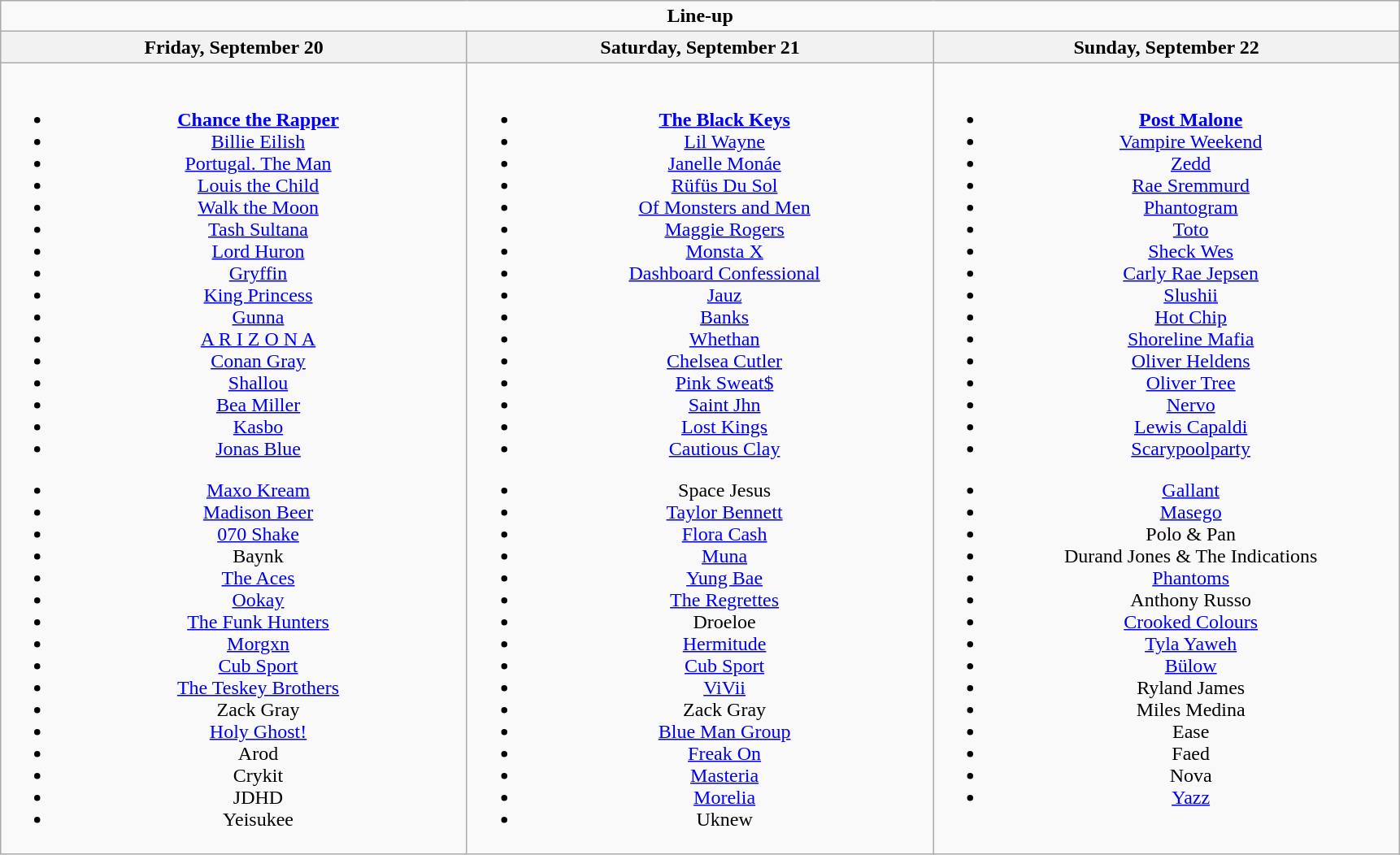<table class="wikitable">
<tr>
<td colspan="3" style="text-align:center;"><strong>Line-up</strong></td>
</tr>
<tr>
<th>Friday, September 20</th>
<th>Saturday, September 21</th>
<th>Sunday, September 22</th>
</tr>
<tr>
<td style="text-align:center; vertical-align:top; width:375px;"><br>
<ul><li><strong><a href='#'>Chance the Rapper</a></strong></li><li><a href='#'>Billie Eilish</a></li><li><a href='#'>Portugal. The Man</a></li><li><a href='#'>Louis the Child</a></li><li><a href='#'>Walk the Moon</a></li><li><a href='#'>Tash Sultana</a></li><li><a href='#'>Lord Huron</a></li><li><a href='#'>Gryffin</a></li><li><a href='#'>King Princess</a></li><li><a href='#'>Gunna</a></li><li><a href='#'>A R I Z O N A</a></li><li><a href='#'>Conan Gray</a></li><li><a href='#'>Shallou</a></li><li><a href='#'>Bea Miller</a></li><li><a href='#'>Kasbo</a></li><li><a href='#'>Jonas Blue</a></li></ul><ul><li><a href='#'>Maxo Kream</a></li><li><a href='#'>Madison Beer</a></li><li><a href='#'>070 Shake</a></li><li>Baynk</li><li><a href='#'>The Aces</a></li><li><a href='#'>Ookay</a></li><li><a href='#'>The Funk Hunters</a></li><li><a href='#'>Morgxn</a></li><li><a href='#'>Cub Sport</a></li><li><a href='#'>The Teskey Brothers</a></li><li>Zack Gray</li><li><a href='#'>Holy Ghost!</a></li><li>Arod</li><li>Crykit</li><li>JDHD</li><li>Yeisukee</li></ul></td>
<td style="text-align:center; vertical-align:top; width:375px;"><br>
<ul><li><strong><a href='#'>The Black Keys</a></strong></li><li><a href='#'>Lil Wayne</a></li><li><a href='#'>Janelle Monáe</a></li><li><a href='#'>Rüfüs Du Sol</a></li><li><a href='#'>Of Monsters and Men</a></li><li><a href='#'>Maggie Rogers</a></li><li><a href='#'>Monsta X</a></li><li><a href='#'>Dashboard Confessional</a></li><li><a href='#'>Jauz</a></li><li><a href='#'>Banks</a></li><li><a href='#'>Whethan</a></li><li><a href='#'>Chelsea Cutler</a></li><li><a href='#'>Pink Sweat$</a></li><li><a href='#'>Saint Jhn</a></li><li><a href='#'>Lost Kings</a></li><li><a href='#'>Cautious Clay</a></li></ul><ul><li>Space Jesus</li><li><a href='#'>Taylor Bennett</a></li><li><a href='#'>Flora Cash</a></li><li><a href='#'>Muna</a></li><li><a href='#'>Yung Bae</a></li><li><a href='#'>The Regrettes</a></li><li>Droeloe</li><li><a href='#'>Hermitude</a></li><li><a href='#'>Cub Sport</a></li><li><a href='#'>ViVii</a></li><li>Zack Gray</li><li><a href='#'>Blue Man Group</a></li><li><a href='#'>Freak On</a></li><li><a href='#'>Masteria</a></li><li><a href='#'>Morelia</a></li><li>Uknew</li></ul></td>
<td style="text-align:center; vertical-align:top; width:375px;"><br>
<ul><li><strong><a href='#'>Post Malone</a></strong></li><li><a href='#'>Vampire Weekend</a></li><li><a href='#'>Zedd</a></li><li><a href='#'>Rae Sremmurd</a></li><li><a href='#'>Phantogram</a></li><li><a href='#'>Toto</a></li><li><a href='#'>Sheck Wes</a></li><li><a href='#'>Carly Rae Jepsen</a></li><li><a href='#'>Slushii</a></li><li><a href='#'>Hot Chip</a></li><li><a href='#'>Shoreline Mafia</a></li><li><a href='#'>Oliver Heldens</a></li><li><a href='#'>Oliver Tree</a></li><li><a href='#'>Nervo</a></li><li><a href='#'>Lewis Capaldi</a></li><li><a href='#'>Scarypoolparty</a></li></ul><ul><li><a href='#'>Gallant</a></li><li><a href='#'>Masego</a></li><li>Polo & Pan</li><li>Durand Jones & The Indications</li><li><a href='#'>Phantoms</a></li><li>Anthony Russo</li><li><a href='#'>Crooked Colours</a></li><li><a href='#'>Tyla Yaweh</a></li><li><a href='#'>Bülow</a></li><li>Ryland James</li><li>Miles Medina</li><li>Ease</li><li>Faed</li><li>Nova</li><li><a href='#'>Yazz</a></li></ul></td>
</tr>
</table>
